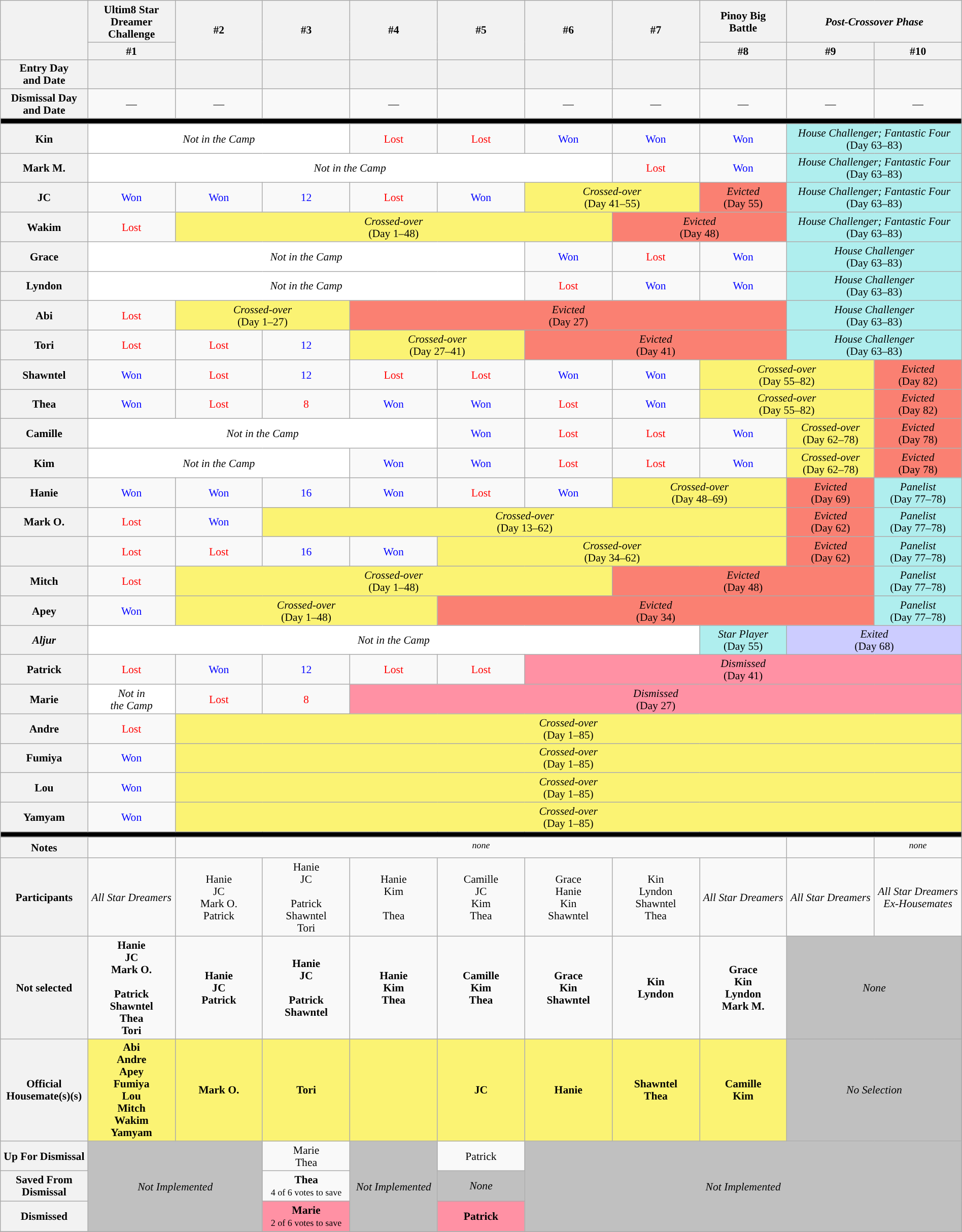<table class="wikitable" style="text-align:center; font-size:90%; line-height:16px; width:100%;">
<tr>
<th rowspan="2" style="width:09%"></th>
<th>Ultim8 Star Dreamer<br>Challenge</th>
<th rowspan="2" style="width:09%">#2</th>
<th rowspan="2" style="width:09%">#3</th>
<th rowspan="2" style="width:09%">#4</th>
<th rowspan="2" style="width:09%">#5</th>
<th rowspan="2" style="width:09%">#6</th>
<th rowspan="2" style="width:09%">#7</th>
<th>Pinoy Big<br>Battle</th>
<th colspan="2" style="width:18%"><em>Post-Crossover Phase</em></th>
</tr>
<tr>
<th style="width:09%">#1</th>
<th style="width:09%">#8</th>
<th style="width:09%">#9</th>
<th style="width:09%">#10</th>
</tr>
<tr>
<th style="width:09%">Entry Day<br>and Date</th>
<th></th>
<th></th>
<th></th>
<th></th>
<th></th>
<th></th>
<th></th>
<th></th>
<th></th>
<th></th>
</tr>
<tr>
<th style="width:09%">Dismissal Day<br>and Date</th>
<td>—</td>
<td>—</td>
<td></td>
<td>—</td>
<td></td>
<td>—</td>
<td>—</td>
<td>—</td>
<td>—</td>
<td>—</td>
</tr>
<tr>
<th align="center" style="background:#000000;" colspan="11"></th>
</tr>
<tr>
<th>Kin</th>
<td colspan="3" style="background-color:#FFFFFF"><em>Not in the Camp</em></td>
<td style="color:red;">Lost</td>
<td style="color:red;">Lost</td>
<td style="color:blue;">Won</td>
<td style="color:blue;">Won</td>
<td style="color:blue;">Won</td>
<td colspan="2" style=background:#AFEEEE;"><em>House Challenger; Fantastic Four</em><br>(Day 63–83)</td>
</tr>
<tr>
<th>Mark M.</th>
<td colspan="6" style="background-color:#FFFFFF"><em>Not in the Camp</em></td>
<td style="color:red;">Lost</td>
<td style="color:blue;">Won</td>
<td colspan="2" style=background:#AFEEEE;"><em>House Challenger; Fantastic Four</em><br>(Day 63–83)</td>
</tr>
<tr>
<th>JC</th>
<td style="color:blue;">Won</td>
<td style="color:blue;">Won</td>
<td style="color:blue;">12</td>
<td style="color:red;">Lost</td>
<td style="color:blue;">Won</td>
<td colspan="2" style="background-color:#FBF373"><em>Crossed-over</em><br>(Day 41–55)</td>
<td align="center" style="background:#FA8072"><em>Evicted</em><br>(Day 55)</td>
<td colspan="2" style=background:#AFEEEE;"><em>House Challenger; Fantastic Four</em><br>(Day 63–83)</td>
</tr>
<tr>
<th>Wakim</th>
<td style="color:red;">Lost</td>
<td colspan="5" style="background-color:#FBF373"><em>Crossed-over</em><br>(Day 1–48)</td>
<td colspan="2" align="center" style="background:#FA8072"><em>Evicted</em><br>(Day 48)</td>
<td colspan="2" style=background:#AFEEEE;"><em>House Challenger; Fantastic Four</em><br>(Day 63–83)</td>
</tr>
<tr>
<th>Grace</th>
<td colspan="5" style="background-color:#FFFFFF"><em>Not in the Camp</em></td>
<td style="color:blue;">Won</td>
<td style="color:red;">Lost</td>
<td style="color:blue;">Won</td>
<td colspan="2" style="background: #AFEEEE;"><em>House Challenger</em><br>(Day 63–83)</td>
</tr>
<tr>
<th>Lyndon</th>
<td colspan="5" style="background-color:#FFFFFF"><em>Not in the Camp</em></td>
<td style="color:red;">Lost</td>
<td style="color:blue;">Won</td>
<td style="color:blue;">Won</td>
<td colspan="2" style="background: #AFEEEE;"><em>House Challenger</em><br>(Day 63–83)</td>
</tr>
<tr>
<th>Abi</th>
<td style="color:red;">Lost</td>
<td colspan="2" style="background-color:#FBF373"><em>Crossed-over</em><br>(Day 1–27)</td>
<td colspan="5" align="center" style="background:#FA8072"><em>Evicted</em><br>(Day 27)</td>
<td colspan="2" align="center" style="background:#AFEEEE;"><em>House Challenger</em><br>(Day 63–83)</td>
</tr>
<tr>
<th>Tori</th>
<td style="color:red;">Lost</td>
<td style="color:red;">Lost</td>
<td style="color:blue;">12</td>
<td colspan="2" style="background-color:#FBF373"><em>Crossed-over</em><br>(Day 27–41)</td>
<td colspan="3" align="center" style="background:#FA8072"><em>Evicted</em><br>(Day 41)</td>
<td colspan="2" align="center" style="background:#AFEEEE;"><em>House Challenger</em><br>(Day 63–83)</td>
</tr>
<tr>
<th>Shawntel</th>
<td style="color:blue;">Won</td>
<td style="color:red;">Lost</td>
<td style="color:blue;">12</td>
<td style="color:red;">Lost</td>
<td style="color:red;">Lost</td>
<td style="color:blue;">Won</td>
<td style="color:blue">Won</td>
<td colspan="2" style="background-color:#FBF373"><em>Crossed-over</em><br>(Day 55–82)</td>
<td colspan="1" align="center" style="background:#FA8072"><em>Evicted</em><br>(Day 82)</td>
</tr>
<tr>
<th>Thea</th>
<td style="color:blue;">Won</td>
<td style="color:red;">Lost</td>
<td style="color:red;">8</td>
<td style="color:blue;">Won</td>
<td style="color:blue;">Won</td>
<td style="color:red;">Lost</td>
<td style="color:blue;">Won</td>
<td colspan="2" style="background-color:#FBF373"><em>Crossed-over</em><br>(Day 55–82)</td>
<td colspan="1" align="center" style="background:#FA8072"><em>Evicted</em><br>(Day 82)</td>
</tr>
<tr>
<th>Camille</th>
<td colspan="4" style="background-color:#FFFFFF"><em>Not in the Camp</em></td>
<td style="color:blue;">Won</td>
<td style="color:red;">Lost</td>
<td style="color:red;">Lost</td>
<td style="color:blue;">Won</td>
<td colspan="1" style="background-color:#FBF373"><em>Crossed-over</em><br>(Day 62–78)</td>
<td colspan="1" align="center" style="background:#FA8072"><em>Evicted</em><br>(Day 78)</td>
</tr>
<tr>
<th>Kim</th>
<td colspan="3" style="background-color:#FFFFFF"><em>Not in the Camp</em></td>
<td style="color:blue;">Won</td>
<td style="color:blue;">Won</td>
<td style="color:red;">Lost</td>
<td style="color:red;">Lost</td>
<td style="color:blue;">Won</td>
<td colspan="1" style="background-color:#FBF373"><em>Crossed-over</em><br>(Day 62–78)</td>
<td colspan="1" align="center" style="background:#FA8072"><em>Evicted</em><br>(Day 78)</td>
</tr>
<tr>
<th>Hanie</th>
<td style="color:blue;">Won</td>
<td style="color:blue;">Won</td>
<td style="color:blue;">16</td>
<td style="color:blue;">Won</td>
<td style="color:red;">Lost</td>
<td style="color:blue;">Won</td>
<td colspan="2" style="background-color:#FBF373"><em>Crossed-over</em><br>(Day 48–69)</td>
<td colspan="1" align="center" style="background:#FA8072"><em>Evicted</em><br>(Day 69)</td>
<td align="center" style="background:#AFEEEE;"><em>Panelist</em><br>(Day 77–78)</td>
</tr>
<tr>
<th>Mark O.</th>
<td style="color:red;">Lost</td>
<td style="color:blue;">Won</td>
<td colspan="6" style="background-color:#FBF373"><em>Crossed-over</em><br>(Day 13–62)</td>
<td colspan="1" align="center" style="background:#FA8072"><em>Evicted</em><br>(Day 62)</td>
<td align="center" style="background:#AFEEEE;"><em>Panelist</em><br>(Day 77–78)</td>
</tr>
<tr>
<th></th>
<td style="color:red;">Lost</td>
<td style="color:red;">Lost</td>
<td style="color:blue;">16</td>
<td style="color:blue;">Won</td>
<td colspan="4" style="background-color:#FBF373"><em>Crossed-over</em><br>(Day 34–62)</td>
<td colspan="1" align="center" style="background:#FA8072"><em>Evicted</em><br>(Day 62)</td>
<td align="center" style="background:#AFEEEE;"><em>Panelist</em><br>(Day 77–78)</td>
</tr>
<tr>
<th>Mitch</th>
<td style="color:red;">Lost</td>
<td colspan="5" style="background-color:#FBF373"><em>Crossed-over</em><br>(Day 1–48)</td>
<td colspan="3" align="center" style="background:#FA8072"><em>Evicted</em><br>(Day 48)</td>
<td align="center" style="background:#AFEEEE;"><em>Panelist</em><br>(Day 77–78)</td>
</tr>
<tr>
<th>Apey</th>
<td style="color:blue;">Won</td>
<td colspan="3" style="background-color:#FBF373"><em>Crossed-over</em><br>(Day 1–48)</td>
<td colspan="5" align="center" style="background:#FA8072"><em>Evicted</em><br>(Day 34)</td>
<td align="center" style="background:#AFEEEE;"><em>Panelist</em><br>(Day 77–78)</td>
</tr>
<tr>
<th><em>Aljur</em></th>
<td colspan="7" style="background-color:#FFFFFF"><em>Not in the Camp</em></td>
<td align="center" style="background:#AFEEEE;"><em>Star Player</em><br>(Day 55)</td>
<td colspan="2" align="center" style="background:	#CCCCFF;"><em>Exited</em><br>(Day 68)</td>
</tr>
<tr>
<th>Patrick</th>
<td style="color:red;">Lost</td>
<td style="color:blue;">Won</td>
<td style="color:blue;">12</td>
<td style="color:red;">Lost</td>
<td style="color:red;">Lost</td>
<td colspan="5" align="center" style="background:#FF91A4;"><em>Dismissed</em><br>(Day 41)</td>
</tr>
<tr>
<th>Marie</th>
<td style="background-color:#FFFFFF"><em>Not in<br>the Camp</em></td>
<td style="color:red;">Lost</td>
<td style="color:red;">8</td>
<td colspan="7" align="center" style="background:#FF91A4;"><em>Dismissed</em><br>(Day 27)</td>
</tr>
<tr>
<th>Andre</th>
<td style="color:red;">Lost</td>
<td colspan="9" style="background-color:#FBF373"><em>Crossed-over</em><br>(Day 1–85)</td>
</tr>
<tr>
<th>Fumiya</th>
<td style="color:blue;">Won</td>
<td colspan="9" style="background-color:#FBF373"><em>Crossed-over</em><br>(Day 1–85)</td>
</tr>
<tr>
<th>Lou</th>
<td style="color:blue;">Won</td>
<td colspan="9" style="background-color:#FBF373"><em>Crossed-over</em><br>(Day 1–85)</td>
</tr>
<tr>
<th>Yamyam</th>
<td style="color:blue;">Won</td>
<td colspan="9" style="background-color:#FBF373"><em>Crossed-over</em><br>(Day 1–85)</td>
</tr>
<tr>
<th align="center" style="background:#000000;" colspan="11"></th>
</tr>
<tr>
<th>Notes</th>
<td></td>
<td colspan="7"><sup><em>none</em></sup></td>
<td></td>
<td><sup><em>none</em></sup></td>
</tr>
<tr>
<th>Participants</th>
<td><em>All Star Dreamers</em></td>
<td>Hanie<br>JC<br>Mark O.<br>Patrick</td>
<td>Hanie<br>JC<br><br>Patrick<br>Shawntel<br>Tori</td>
<td>Hanie<br>Kim<br><br>Thea</td>
<td>Camille<br>JC<br>Kim<br>Thea</td>
<td>Grace<br>Hanie<br>Kin<br>Shawntel</td>
<td>Kin<br>Lyndon<br>Shawntel<br>Thea</td>
<td><em>All Star Dreamers</em></td>
<td><em>All Star Dreamers</em></td>
<td><em>All Star Dreamers</em><br><em>Ex-Housemates</em></td>
</tr>
<tr>
<th>Not selected</th>
<td><strong>Hanie<br>JC<br>Mark O.<br><br>Patrick<br>Shawntel<br>Thea<br>Tori</strong></td>
<td><strong>Hanie<br>JC<br>Patrick</strong></td>
<td><strong>Hanie<br>JC<br><br>Patrick<br>Shawntel</strong></td>
<td><strong>Hanie<br>Kim<br>Thea</strong></td>
<td><strong>Camille<br>Kim<br>Thea</strong></td>
<td><strong>Grace<br>Kin<br>Shawntel</strong></td>
<td><strong>Kin<br>Lyndon</strong></td>
<td><strong>Grace</strong><br><strong>Kin</strong><br><strong>Lyndon</strong><br><strong>Mark M.</strong></td>
<td colspan="2" style="background-color:#C0C0C0;"><em>None</em></td>
</tr>
<tr>
<th>Official Housemate(s)(s)</th>
<td style="background-color:#FBF373"><strong>Abi<br>Andre<br>Apey<br>Fumiya<br>Lou<br>Mitch<br>Wakim<br>Yamyam</strong></td>
<td style="background-color:#FBF373"><strong>Mark O.</strong></td>
<td style="background-color:#FBF373"><strong>Tori</strong></td>
<td style="background-color:#FBF373"><strong></strong></td>
<td style="background-color:#FBF373"><strong>JC</strong></td>
<td style="background-color:#FBF373"><strong>Hanie</strong></td>
<td style="background-color:#FBF373"><strong>Shawntel<br>Thea</strong></td>
<td style="background-color:#FBF373"><strong>Camille</strong><br><strong>Kim</strong></td>
<td colspan="2" align="center" style="background:#C0C0C0;"><em>No Selection</em></td>
</tr>
<tr>
<th>Up For Dismissal</th>
<td colspan="2" rowspan="3" align="center" style="background:#C0C0C0;"><em>Not Implemented</em></td>
<td>Marie<br>Thea</td>
<td rowspan="3" align="center" style="background:#C0C0C0;"><em>Not Implemented</em></td>
<td>Patrick</td>
<td colspan="5" rowspan="3" align="center" style="background:#C0C0C0;"><em>Not Implemented</em></td>
</tr>
<tr>
<th>Saved From Dismissal</th>
<td><strong>Thea</strong><br><small>4 of 6 votes to save</small></td>
<td align="center" style="background:#C0C0C0;"><em>None</em></td>
</tr>
<tr>
<th>Dismissed</th>
<td align="center" style="background:#FF91A4;"><strong>Marie</strong><br><small>2 of 6 votes to save</small></td>
<td align="center" style="background:#FF91A4;"><strong>Patrick</strong></td>
</tr>
<tr>
</tr>
</table>
